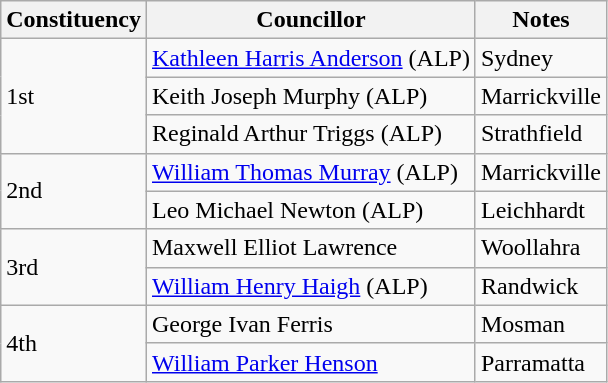<table class="wikitable">
<tr>
<th>Constituency</th>
<th>Councillor</th>
<th>Notes</th>
</tr>
<tr>
<td rowspan="3">1st</td>
<td><a href='#'>Kathleen Harris Anderson</a> (ALP)</td>
<td>Sydney</td>
</tr>
<tr>
<td>Keith Joseph Murphy (ALP)</td>
<td>Marrickville</td>
</tr>
<tr>
<td>Reginald Arthur Triggs (ALP)</td>
<td>Strathfield</td>
</tr>
<tr>
<td rowspan="2">2nd</td>
<td><a href='#'>William Thomas Murray</a> (ALP)</td>
<td>Marrickville</td>
</tr>
<tr>
<td>Leo Michael Newton (ALP)</td>
<td>Leichhardt</td>
</tr>
<tr>
<td rowspan="2">3rd</td>
<td>Maxwell Elliot Lawrence</td>
<td>Woollahra</td>
</tr>
<tr>
<td><a href='#'>William Henry Haigh</a> (ALP)</td>
<td>Randwick</td>
</tr>
<tr>
<td rowspan="2">4th</td>
<td>George Ivan Ferris</td>
<td>Mosman</td>
</tr>
<tr>
<td><a href='#'>William Parker Henson</a></td>
<td>Parramatta</td>
</tr>
</table>
